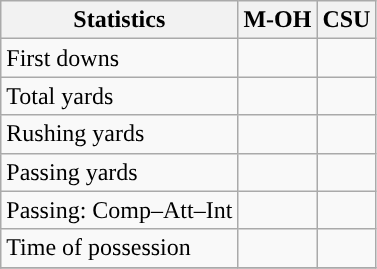<table class="wikitable" style="float: left;">
<tr>
<th>Statistics</th>
<th>M-OH</th>
<th>CSU</th>
</tr>
<tr>
<td>First downs</td>
<td></td>
<td></td>
</tr>
<tr>
<td>Total yards</td>
<td></td>
<td></td>
</tr>
<tr>
<td>Rushing yards</td>
<td></td>
<td></td>
</tr>
<tr>
<td>Passing yards</td>
<td></td>
<td></td>
</tr>
<tr>
<td>Passing: Comp–Att–Int</td>
<td></td>
<td></td>
</tr>
<tr>
<td>Time of possession</td>
<td></td>
<td></td>
</tr>
<tr>
</tr>
</table>
